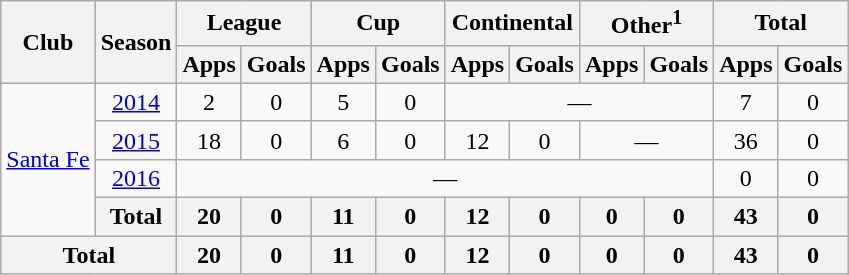<table class="wikitable" style="text-align: center">
<tr>
<th rowspan=2>Club</th>
<th rowspan=2>Season</th>
<th colspan=2>League</th>
<th colspan=2>Cup</th>
<th colspan=2>Continental</th>
<th colspan=2>Other<sup>1</sup></th>
<th colspan=2>Total</th>
</tr>
<tr>
<th>Apps</th>
<th>Goals</th>
<th>Apps</th>
<th>Goals</th>
<th>Apps</th>
<th>Goals</th>
<th>Apps</th>
<th>Goals</th>
<th>Apps</th>
<th>Goals</th>
</tr>
<tr>
<td rowspan=4><a href='#'>Santa Fe</a></td>
<td><a href='#'>2014</a></td>
<td>2</td>
<td>0</td>
<td>5</td>
<td>0</td>
<td colspan="4">—</td>
<td>7</td>
<td>0</td>
</tr>
<tr>
<td><a href='#'>2015</a></td>
<td>18</td>
<td>0</td>
<td>6</td>
<td>0</td>
<td>12</td>
<td>0</td>
<td colspan="2">—</td>
<td>36</td>
<td>0</td>
</tr>
<tr>
<td><a href='#'>2016</a></td>
<td colspan="8">—</td>
<td>0</td>
<td>0</td>
</tr>
<tr>
<th>Total</th>
<th>20</th>
<th>0</th>
<th>11</th>
<th>0</th>
<th>12</th>
<th>0</th>
<th>0</th>
<th>0</th>
<th>43</th>
<th>0</th>
</tr>
<tr>
<th colspan=2>Total</th>
<th>20</th>
<th>0</th>
<th>11</th>
<th>0</th>
<th>12</th>
<th>0</th>
<th>0</th>
<th>0</th>
<th>43</th>
<th>0</th>
</tr>
</table>
